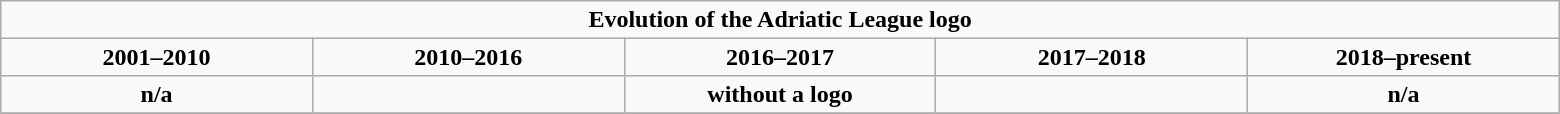<table border="2" cellpadding="3" cellspacing="0" style="margin: 1em 1em 1em 0; background: #F9F9F9; border: 1px #aaa solid; border-collapse: collapse; font-size: 100%;">
<tr align="center">
<th colspan="9"><strong>Evolution of the Adriatic League logo</strong></th>
</tr>
<tr align="center">
<td width="10%"><span><strong>2001–2010</strong></span></td>
<td width="10%"><span><strong>2010–2016</strong></span></td>
<td width="10%"><span><strong>2016–2017</strong></span></td>
<td width="10%"><span><strong>2017–2018</strong></span></td>
<td width="10%"><span><strong>2018–present</strong></span></td>
</tr>
<tr>
<th align="center">n/a</th>
<th align="center"></th>
<th align="center">without a logo</th>
<th align="center"></th>
<th align="center">n/a</th>
</tr>
<tr>
</tr>
</table>
